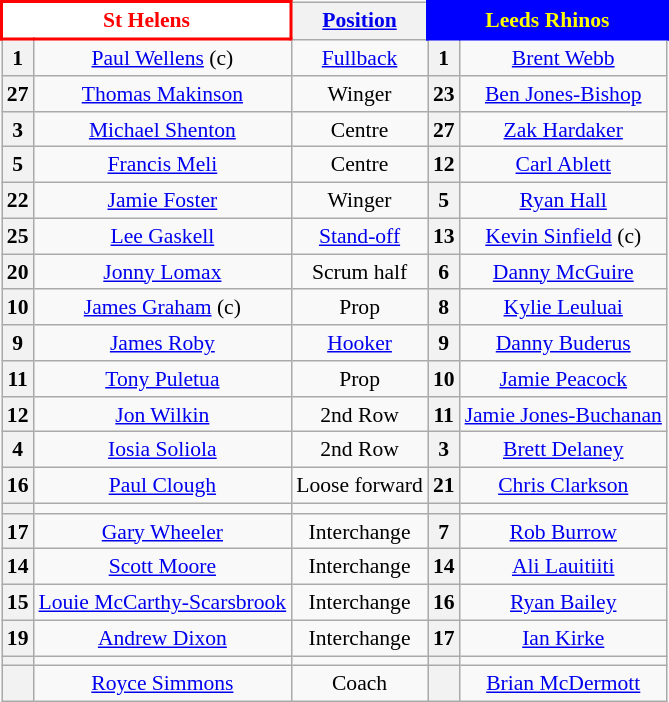<table class="wikitable" style="float:right; font-size:90%;">
<tr>
<th colspan="2"  style="width:138px; background:white; color:red; border:2px solid red;"><strong>St Helens</strong></th>
<th><a href='#'>Position</a></th>
<th colspan="2"  style="width:138px; background:blue; color:yellow; border:2px solid blue;"><strong>Leeds Rhinos</strong></th>
</tr>
<tr>
<th>1</th>
<td style="text-align:center;"> <a href='#'>Paul Wellens</a> (c)</td>
<td style="text-align:center;"><a href='#'>Fullback</a></td>
<th>1</th>
<td style="text-align:center;"> <a href='#'>Brent Webb</a></td>
</tr>
<tr style="text-align:center;">
<th>27</th>
<td> <a href='#'>Thomas Makinson</a></td>
<td>Winger</td>
<th>23</th>
<td> <a href='#'>Ben Jones-Bishop</a></td>
</tr>
<tr style="text-align:center;">
<th>3</th>
<td> <a href='#'>Michael Shenton</a></td>
<td>Centre</td>
<th>27</th>
<td> <a href='#'>Zak Hardaker</a></td>
</tr>
<tr style="text-align:center;">
<th>5</th>
<td> <a href='#'>Francis Meli</a></td>
<td>Centre</td>
<th>12</th>
<td> <a href='#'>Carl Ablett</a></td>
</tr>
<tr>
<th>22</th>
<td style="text-align:center;"> <a href='#'>Jamie Foster</a></td>
<td style="text-align:center;">Winger</td>
<th>5</th>
<td style="text-align:center;"> <a href='#'>Ryan Hall</a></td>
</tr>
<tr>
<th>25</th>
<td style="text-align:center;"> <a href='#'>Lee Gaskell</a></td>
<td style="text-align:center;"><a href='#'>Stand-off</a></td>
<th>13</th>
<td style="text-align:center;"> <a href='#'>Kevin Sinfield</a> (c)</td>
</tr>
<tr style="text-align:center;">
<th>20</th>
<td> <a href='#'>Jonny Lomax</a></td>
<td>Scrum half</td>
<th>6</th>
<td> <a href='#'>Danny McGuire</a></td>
</tr>
<tr>
<th>10</th>
<td style="text-align:center;"> <a href='#'>James Graham</a> (c)</td>
<td style="text-align:center;">Prop</td>
<th>8</th>
<td style="text-align:center;"> <a href='#'>Kylie Leuluai</a></td>
</tr>
<tr>
<th>9</th>
<td style="text-align:center;"> <a href='#'>James Roby</a></td>
<td style="text-align:center;"><a href='#'>Hooker</a></td>
<th>9</th>
<td style="text-align:center;"> <a href='#'>Danny Buderus</a></td>
</tr>
<tr style="text-align:center;">
<th>11</th>
<td> <a href='#'>Tony Puletua</a></td>
<td>Prop</td>
<th>10</th>
<td> <a href='#'>Jamie Peacock</a></td>
</tr>
<tr style="text-align:center;">
<th>12</th>
<td> <a href='#'>Jon Wilkin</a></td>
<td>2nd Row</td>
<th>11</th>
<td> <a href='#'>Jamie Jones-Buchanan</a></td>
</tr>
<tr style="text-align:center;">
<th>4</th>
<td> <a href='#'>Iosia Soliola</a></td>
<td>2nd Row</td>
<th>3</th>
<td> <a href='#'>Brett Delaney</a></td>
</tr>
<tr style="text-align:center;">
<th>16</th>
<td> <a href='#'>Paul Clough</a></td>
<td>Loose forward</td>
<th>21</th>
<td> <a href='#'>Chris Clarkson</a></td>
</tr>
<tr style="text-align:center;">
<th></th>
<td></td>
<td></td>
<th></th>
<td></td>
</tr>
<tr>
<th>17</th>
<td style="text-align:center;"> <a href='#'>Gary Wheeler</a></td>
<td style="text-align:center;">Interchange</td>
<th>7</th>
<td style="text-align:center;"> <a href='#'>Rob Burrow</a></td>
</tr>
<tr>
<th>14</th>
<td style="text-align:center;"> <a href='#'>Scott Moore</a></td>
<td style="text-align:center;">Interchange</td>
<th>14</th>
<td style="text-align:center;"> <a href='#'>Ali Lauitiiti</a></td>
</tr>
<tr>
<th>15</th>
<td style="text-align:center;"> <a href='#'>Louie McCarthy-Scarsbrook</a></td>
<td style="text-align:center;">Interchange</td>
<th>16</th>
<td style="text-align:center;"> <a href='#'>Ryan Bailey</a></td>
</tr>
<tr>
<th>19</th>
<td style="text-align:center;"> <a href='#'>Andrew Dixon</a></td>
<td style="text-align:center;">Interchange</td>
<th>17</th>
<td style="text-align:center;"> <a href='#'>Ian Kirke</a></td>
</tr>
<tr style="text-align:center;">
<th></th>
<td></td>
<td></td>
<th></th>
<td></td>
</tr>
<tr>
<th></th>
<td style="text-align:center;"> <a href='#'>Royce Simmons</a></td>
<td style="text-align:center;">Coach</td>
<th></th>
<td style="text-align:center;"> <a href='#'>Brian McDermott</a></td>
</tr>
</table>
